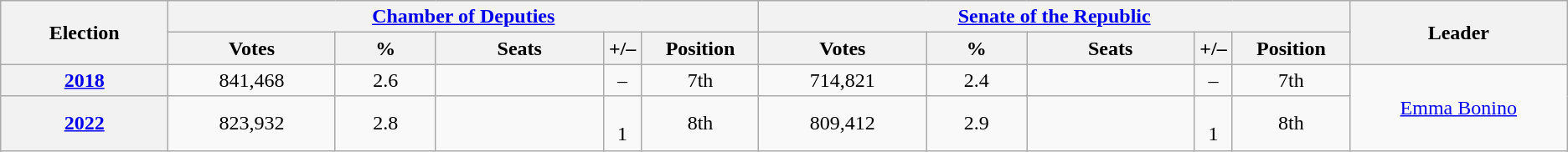<table class="wikitable" style="text-align:center; width=75%">
<tr>
<th width=10% rowspan="2">Election</th>
<th colspan="5"><a href='#'>Chamber of Deputies</a></th>
<th colspan="5"><a href='#'>Senate of the Republic</a></th>
<th width=13% rowspan="2">Leader</th>
</tr>
<tr>
<th width=10%>Votes</th>
<th width=6%>%</th>
<th width=10%>Seats</th>
<th width=2%>+/–</th>
<th width=7%>Position</th>
<th width=10%>Votes</th>
<th width=6%>%</th>
<th width=10%>Seats</th>
<th width=2%>+/–</th>
<th width=7%>Position</th>
</tr>
<tr>
<th><a href='#'>2018</a></th>
<td>841,468</td>
<td>2.6</td>
<td></td>
<td>–</td>
<td> 7th</td>
<td>714,821</td>
<td>2.4</td>
<td></td>
<td>–</td>
<td> 7th</td>
<td rowspan=2><a href='#'>Emma Bonino</a></td>
</tr>
<tr>
<th><a href='#'>2022</a></th>
<td>823,932</td>
<td>2.8</td>
<td></td>
<td><br>1</td>
<td> 8th</td>
<td>809,412</td>
<td>2.9</td>
<td></td>
<td><br>1</td>
<td> 8th</td>
</tr>
</table>
